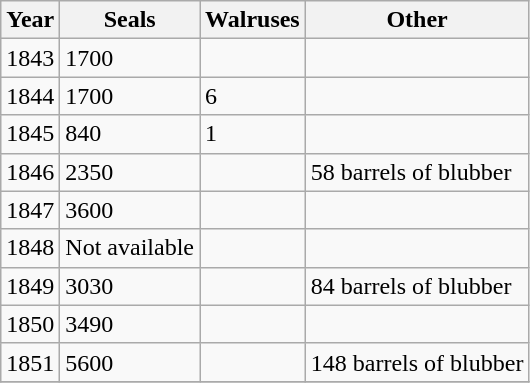<table class=" wikitable">
<tr>
<th>Year</th>
<th>Seals</th>
<th>Walruses</th>
<th>Other</th>
</tr>
<tr>
<td>1843</td>
<td>1700</td>
<td></td>
<td></td>
</tr>
<tr>
<td>1844</td>
<td>1700</td>
<td>6</td>
<td></td>
</tr>
<tr>
<td>1845</td>
<td>840</td>
<td>1</td>
<td></td>
</tr>
<tr>
<td>1846</td>
<td>2350</td>
<td></td>
<td>58 barrels of blubber</td>
</tr>
<tr>
<td>1847</td>
<td>3600</td>
<td></td>
<td></td>
</tr>
<tr>
<td>1848</td>
<td>Not available</td>
<td></td>
<td></td>
</tr>
<tr>
<td>1849</td>
<td>3030</td>
<td></td>
<td>84 barrels of blubber</td>
</tr>
<tr>
<td>1850</td>
<td>3490</td>
<td></td>
<td></td>
</tr>
<tr>
<td>1851</td>
<td>5600</td>
<td></td>
<td>148 barrels of blubber</td>
</tr>
<tr>
</tr>
</table>
